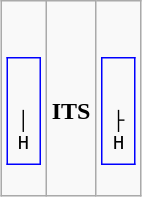<table class="wikitable" style="margin-left: auto; margin-right: auto; border: none;">
<tr>
<td><br><table class="wikitable" style="margin-left: auto; margin-right: auto; border: none;">
<tr>
<td style = "border: 1px inset blue; padding: 0.5em; line-height: 1.1em; background-color: #f9f9f9; font-family: monospace; text-align: left"><br><br>
│<br>
H</td>
</tr>
</table>
</td>
<td style = "text-align: center"><br><strong>ITS</strong></td>
<td><br><table class="wikitable" style="margin-left: auto; margin-right: auto; border: none;">
<tr>
<td style = "border: 1px inset blue; padding: 0.5em; line-height: 1.1em; background-color: #f9f9f9; font-family: monospace; text-align: left"><br><br>
├<br>
H</td>
</tr>
</table>
</td>
</tr>
</table>
